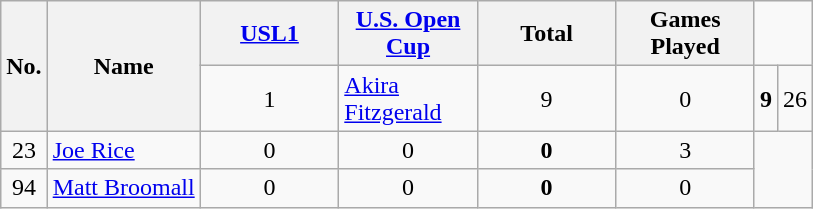<table class="wikitable sortable" style="text-align: center;">
<tr>
<th rowspan=2>No.</th>
<th rowspan=2>Name</th>
<th style="width:85px;"><a href='#'>USL1</a></th>
<th style="width:85px;"><a href='#'>U.S. Open Cup</a></th>
<th style="width:85px;"><strong>Total</strong></th>
<th style="width:85px;"><strong>Games Played</strong></th>
</tr>
<tr>
<td>1</td>
<td align=left> <a href='#'>Akira Fitzgerald</a></td>
<td>9</td>
<td>0</td>
<td><strong>9</strong></td>
<td>26</td>
</tr>
<tr>
<td>23</td>
<td align=left> <a href='#'>Joe Rice</a></td>
<td>0</td>
<td>0</td>
<td><strong>0</strong></td>
<td>3</td>
</tr>
<tr>
<td>94</td>
<td align=left> <a href='#'>Matt Broomall</a></td>
<td>0</td>
<td>0</td>
<td><strong>0</strong></td>
<td>0</td>
</tr>
</table>
